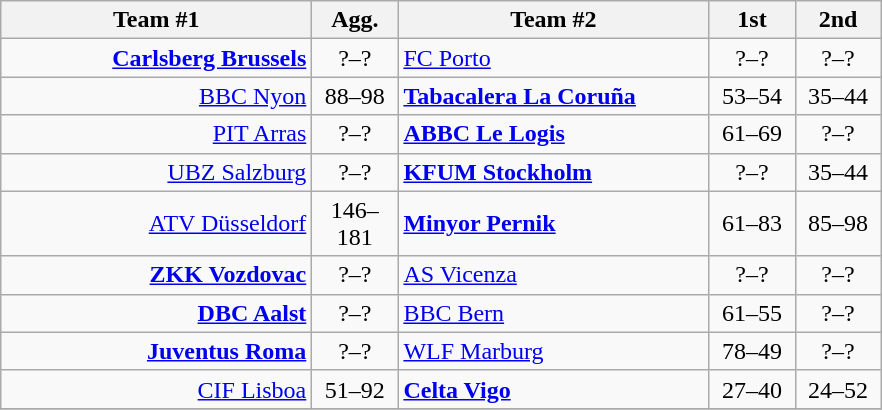<table class=wikitable style="text-align:center">
<tr>
<th width=200>Team #1</th>
<th width=50>Agg.</th>
<th width=200>Team #2</th>
<th width=50>1st</th>
<th width=50>2nd</th>
</tr>
<tr>
<td align=right><strong><a href='#'>Carlsberg Brussels</a></strong> </td>
<td>?–?</td>
<td align=left> <a href='#'>FC Porto</a></td>
<td align=center>?–?</td>
<td align=center>?–?</td>
</tr>
<tr>
<td align=right><a href='#'>BBC Nyon</a> </td>
<td>88–98</td>
<td align=left> <strong><a href='#'>Tabacalera La Coruña</a></strong></td>
<td align=center>53–54</td>
<td align=center>35–44</td>
</tr>
<tr>
<td align=right><a href='#'>PIT Arras</a> </td>
<td>?–?</td>
<td align=left> <strong><a href='#'>ABBC Le Logis</a></strong></td>
<td align=center>61–69</td>
<td align=center>?–?</td>
</tr>
<tr>
<td align=right><a href='#'>UBZ Salzburg</a> </td>
<td>?–?</td>
<td align=left> <strong><a href='#'>KFUM Stockholm</a></strong></td>
<td align=center>?–?</td>
<td align=center>35–44</td>
</tr>
<tr>
<td align=right><a href='#'>ATV Düsseldorf</a> </td>
<td>146–181</td>
<td align=left> <strong><a href='#'>Minyor Pernik</a></strong></td>
<td align=center>61–83</td>
<td align=center>85–98</td>
</tr>
<tr>
<td align=right><strong><a href='#'>ZKK Vozdovac</a></strong> </td>
<td>?–?</td>
<td align=left> <a href='#'>AS Vicenza</a></td>
<td align=center>?–?</td>
<td align=center>?–?</td>
</tr>
<tr>
<td align=right><strong><a href='#'>DBC Aalst</a></strong> </td>
<td>?–?</td>
<td align=left> <a href='#'>BBC Bern</a></td>
<td align=center>61–55</td>
<td align=center>?–?</td>
</tr>
<tr>
<td align=right><strong><a href='#'>Juventus Roma</a></strong> </td>
<td>?–?</td>
<td align=left> <a href='#'>WLF Marburg</a></td>
<td align=center>78–49</td>
<td align=center>?–?</td>
</tr>
<tr>
<td align=right><a href='#'>CIF Lisboa</a> </td>
<td>51–92</td>
<td align=left> <strong><a href='#'>Celta Vigo</a></strong></td>
<td align=center>27–40</td>
<td align=center>24–52</td>
</tr>
<tr>
</tr>
</table>
